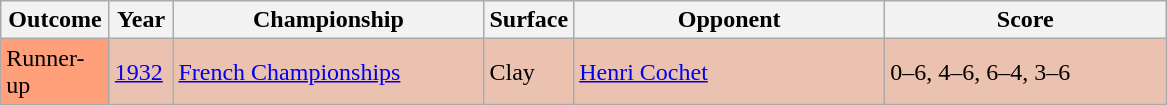<table class="sortable wikitable">
<tr>
<th style="width:65px">Outcome</th>
<th style="width:35px">Year</th>
<th style="width:200px">Championship</th>
<th style="width:50px">Surface</th>
<th style="width:200px">Opponent</th>
<th style="width:180px" class="unsortable">Score</th>
</tr>
<tr style="background:#ebc2af;">
<td style="background:#ffa07a;">Runner-up</td>
<td><a href='#'>1932</a></td>
<td><a href='#'>French Championships</a></td>
<td>Clay</td>
<td> <a href='#'>Henri Cochet</a></td>
<td>0–6, 4–6, 6–4, 3–6</td>
</tr>
</table>
